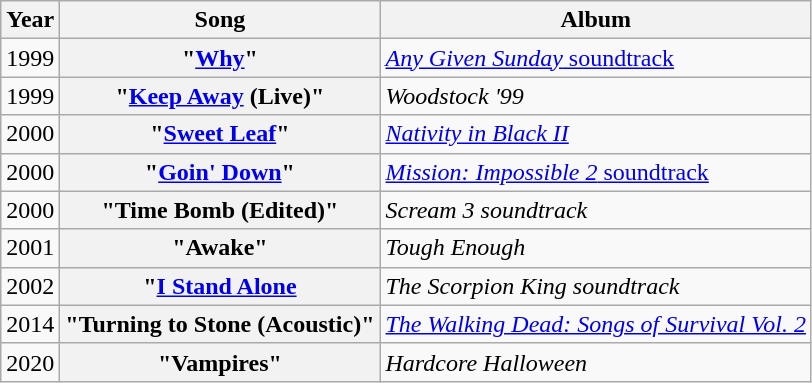<table class="wikitable plainrowheaders">
<tr>
<th scope="col">Year</th>
<th scope="col">Song</th>
<th scope="col">Album</th>
</tr>
<tr>
<td align="center">1999</td>
<th scope="row">"<a href='#'>Why</a>"</th>
<td><a href='#'><em>Any Given Sunday</em> soundtrack</a></td>
</tr>
<tr>
<td align="center">1999</td>
<th scope="row">"<a href='#'>Keep Away</a> (Live)"</th>
<td><em>Woodstock '99</em></td>
</tr>
<tr>
<td align="center">2000</td>
<th scope="row">"<a href='#'>Sweet Leaf</a>"</th>
<td><em><a href='#'>Nativity in Black II</a></em></td>
</tr>
<tr>
<td align="center">2000</td>
<th scope="row">"<a href='#'>Goin' Down</a>"</th>
<td><a href='#'><em>Mission: Impossible 2</em> soundtrack</a></td>
</tr>
<tr>
<td align="center">2000</td>
<th scope="row">"Time Bomb (Edited)"</th>
<td><em>Scream 3 soundtrack</em></td>
</tr>
<tr>
<td align="center">2001</td>
<th scope="row">"Awake"</th>
<td><em>Tough Enough</em></td>
</tr>
<tr>
<td align="center">2002</td>
<th scope="row">"<a href='#'>I Stand Alone</a></th>
<td><em>The Scorpion King soundtrack</em></td>
</tr>
<tr>
<td align="center">2014</td>
<th scope="row">"Turning to Stone (Acoustic)"</th>
<td><em><a href='#'>The Walking Dead: Songs of Survival Vol. 2</a></em></td>
</tr>
<tr>
<td align="center">2020</td>
<th scope="row">"Vampires"</th>
<td><em>Hardcore Halloween</em></td>
</tr>
</table>
